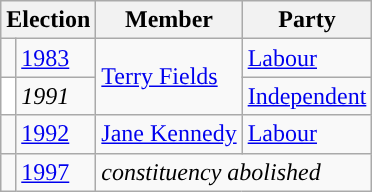<table class="wikitable">
<tr>
<th colspan="2">Election</th>
<th>Member</th>
<th>Party</th>
</tr>
<tr>
<td style="color:inherit;background-color: "></td>
<td><a href='#'>1983</a></td>
<td rowspan="2"><a href='#'>Terry Fields</a></td>
<td><a href='#'>Labour</a></td>
</tr>
<tr>
<td style="color:inherit;background-color: white"></td>
<td><em>1991</em></td>
<td><a href='#'>Independent</a></td>
</tr>
<tr>
<td style="color:inherit;background-color: "></td>
<td><a href='#'>1992</a></td>
<td><a href='#'>Jane Kennedy</a></td>
<td><a href='#'>Labour</a></td>
</tr>
<tr>
<td></td>
<td><a href='#'>1997</a></td>
<td colspan="2"><em>constituency abolished</em></td>
</tr>
</table>
